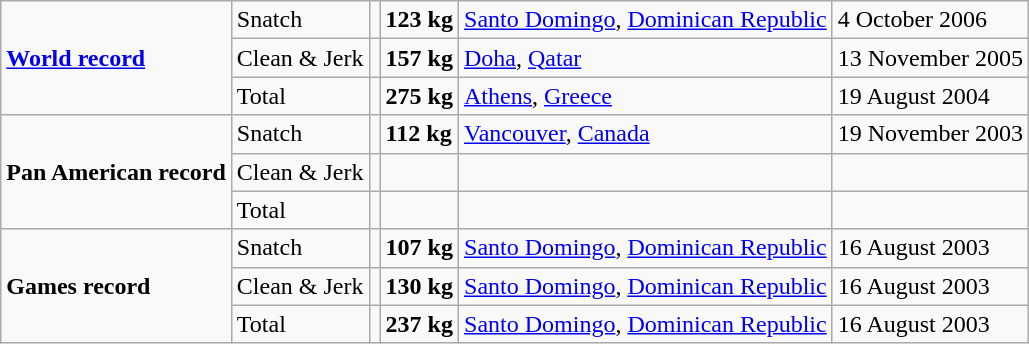<table class="wikitable">
<tr>
<td rowspan=3><strong><a href='#'>World record</a></strong></td>
<td>Snatch</td>
<td></td>
<td><strong>123 kg</strong></td>
<td><a href='#'>Santo Domingo</a>, <a href='#'>Dominican Republic</a></td>
<td>4 October 2006</td>
</tr>
<tr>
<td>Clean & Jerk</td>
<td></td>
<td><strong>157 kg</strong></td>
<td><a href='#'>Doha</a>, <a href='#'>Qatar</a></td>
<td>13 November 2005</td>
</tr>
<tr>
<td>Total</td>
<td></td>
<td><strong>275 kg</strong></td>
<td><a href='#'>Athens</a>, <a href='#'>Greece</a></td>
<td>19 August 2004</td>
</tr>
<tr>
<td rowspan=3><strong>Pan American record</strong></td>
<td>Snatch</td>
<td></td>
<td><strong>112 kg</strong></td>
<td><a href='#'>Vancouver</a>, <a href='#'>Canada</a></td>
<td>19 November 2003</td>
</tr>
<tr>
<td>Clean & Jerk</td>
<td></td>
<td></td>
<td></td>
<td></td>
</tr>
<tr>
<td>Total</td>
<td></td>
<td></td>
<td></td>
<td></td>
</tr>
<tr>
<td rowspan=3><strong>Games record</strong></td>
<td>Snatch</td>
<td></td>
<td><strong>107 kg</strong></td>
<td><a href='#'>Santo Domingo</a>, <a href='#'>Dominican Republic</a></td>
<td>16 August 2003</td>
</tr>
<tr>
<td>Clean & Jerk</td>
<td></td>
<td><strong>130 kg</strong></td>
<td><a href='#'>Santo Domingo</a>, <a href='#'>Dominican Republic</a></td>
<td>16 August 2003</td>
</tr>
<tr>
<td>Total</td>
<td></td>
<td><strong>237 kg</strong></td>
<td><a href='#'>Santo Domingo</a>, <a href='#'>Dominican Republic</a></td>
<td>16 August 2003</td>
</tr>
</table>
